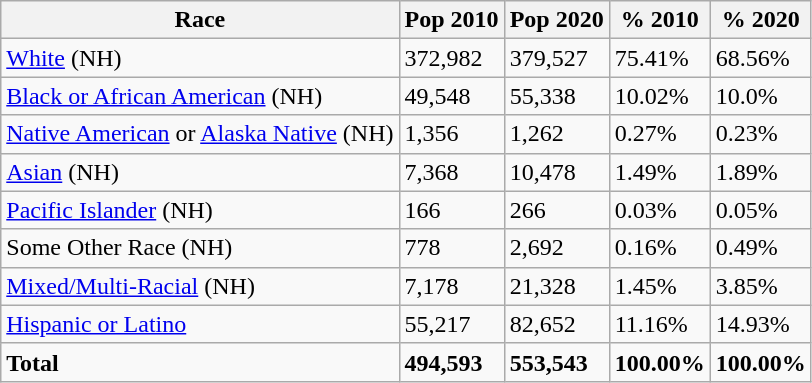<table class="wikitable">
<tr>
<th>Race</th>
<th>Pop 2010</th>
<th>Pop 2020</th>
<th>% 2010</th>
<th>% 2020</th>
</tr>
<tr>
<td><a href='#'>White</a> (NH)</td>
<td>372,982</td>
<td>379,527</td>
<td>75.41%</td>
<td>68.56%</td>
</tr>
<tr>
<td><a href='#'>Black or African American</a> (NH)</td>
<td>49,548</td>
<td>55,338</td>
<td>10.02%</td>
<td>10.0%</td>
</tr>
<tr>
<td><a href='#'>Native American</a> or <a href='#'>Alaska Native</a> (NH)</td>
<td>1,356</td>
<td>1,262</td>
<td>0.27%</td>
<td>0.23%</td>
</tr>
<tr>
<td><a href='#'>Asian</a> (NH)</td>
<td>7,368</td>
<td>10,478</td>
<td>1.49%</td>
<td>1.89%</td>
</tr>
<tr>
<td><a href='#'>Pacific Islander</a> (NH)</td>
<td>166</td>
<td>266</td>
<td>0.03%</td>
<td>0.05%</td>
</tr>
<tr>
<td>Some Other Race (NH)</td>
<td>778</td>
<td>2,692</td>
<td>0.16%</td>
<td>0.49%</td>
</tr>
<tr>
<td><a href='#'>Mixed/Multi-Racial</a> (NH)</td>
<td>7,178</td>
<td>21,328</td>
<td>1.45%</td>
<td>3.85%</td>
</tr>
<tr>
<td><a href='#'>Hispanic or Latino</a></td>
<td>55,217</td>
<td>82,652</td>
<td>11.16%</td>
<td>14.93%</td>
</tr>
<tr>
<td><strong>Total</strong></td>
<td><strong>494,593</strong></td>
<td><strong>553,543</strong></td>
<td><strong>100.00%</strong></td>
<td><strong>100.00%</strong></td>
</tr>
</table>
